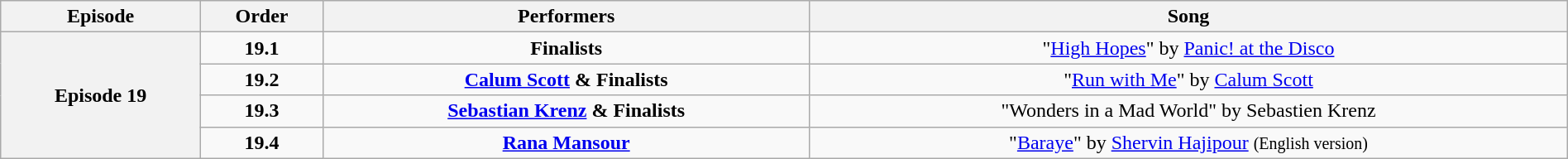<table class="wikitable" style="text-align:center; width:100%">
<tr>
<th>Episode</th>
<th>Order</th>
<th>Performers</th>
<th>Song</th>
</tr>
<tr>
<th rowspan="4">Episode 19<br></th>
<td><strong>19.1</strong></td>
<td><strong>Finalists</strong></td>
<td>"<a href='#'>High Hopes</a>" by <a href='#'>Panic! at the Disco</a></td>
</tr>
<tr>
<td><strong>19.2</strong></td>
<td><strong><a href='#'>Calum Scott</a> & Finalists</strong></td>
<td>"<a href='#'>Run with Me</a>" by <a href='#'>Calum Scott</a></td>
</tr>
<tr>
<td><strong>19.3</strong></td>
<td><strong><a href='#'>Sebastian Krenz</a> & Finalists</strong></td>
<td>"Wonders in a Mad World" by Sebastien Krenz</td>
</tr>
<tr>
<td><strong>19.4</strong></td>
<td><strong><a href='#'>Rana Mansour</a></strong></td>
<td>"<a href='#'>Baraye</a>" by <a href='#'>Shervin Hajipour</a> <small>(English version)</small></td>
</tr>
</table>
